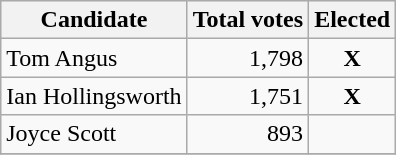<table class="wikitable">
<tr bgcolor="#EEEEEE">
<th align="left">Candidate</th>
<th align="right">Total votes</th>
<th align="right">Elected</th>
</tr>
<tr>
<td align="left">Tom Angus</td>
<td align="right">1,798</td>
<td align="center"><strong>X</strong></td>
</tr>
<tr>
<td align="left">Ian Hollingsworth</td>
<td align="right">1,751</td>
<td align="center"><strong>X</strong></td>
</tr>
<tr>
<td align="left">Joyce Scott</td>
<td align="right">893</td>
<td align="right"></td>
</tr>
<tr>
</tr>
</table>
